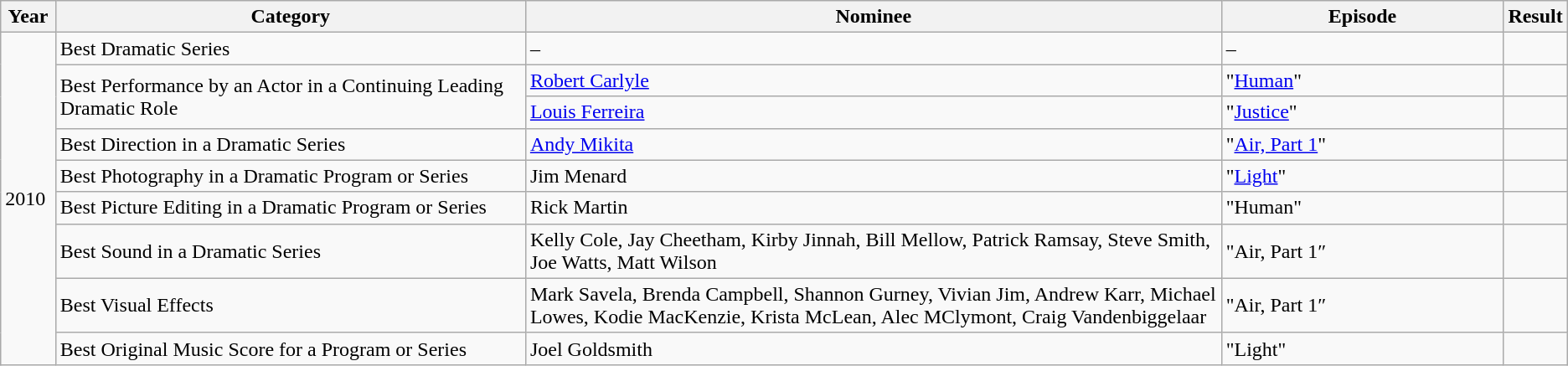<table class="wikitable">
<tr>
<th width="3.5%">Year</th>
<th width="30%">Category</th>
<th>Nominee</th>
<th width="18%">Episode</th>
<th width="3.5%">Result</th>
</tr>
<tr>
<td rowspan=9>2010</td>
<td>Best Dramatic Series</td>
<td>–</td>
<td>–</td>
<td></td>
</tr>
<tr>
<td rowspan=2>Best Performance by an Actor in a Continuing Leading Dramatic Role</td>
<td><a href='#'>Robert Carlyle</a></td>
<td>"<a href='#'>Human</a>"</td>
<td></td>
</tr>
<tr>
<td><a href='#'>Louis Ferreira</a></td>
<td>"<a href='#'>Justice</a>"</td>
<td></td>
</tr>
<tr>
<td>Best Direction in a Dramatic Series</td>
<td><a href='#'>Andy Mikita</a></td>
<td>"<a href='#'>Air, Part 1</a>"</td>
<td></td>
</tr>
<tr>
<td>Best Photography in a Dramatic Program or Series</td>
<td>Jim Menard</td>
<td>"<a href='#'>Light</a>"</td>
<td></td>
</tr>
<tr>
<td>Best Picture Editing in a Dramatic Program or Series</td>
<td>Rick Martin</td>
<td>"Human"</td>
<td></td>
</tr>
<tr>
<td>Best Sound in a Dramatic Series</td>
<td>Kelly Cole, Jay Cheetham, Kirby Jinnah, Bill Mellow, Patrick Ramsay, Steve Smith, Joe Watts, Matt Wilson</td>
<td>"Air, Part 1″</td>
<td></td>
</tr>
<tr>
<td>Best Visual Effects</td>
<td>Mark Savela, Brenda Campbell, Shannon Gurney, Vivian Jim, Andrew Karr, Michael Lowes, Kodie MacKenzie, Krista McLean, Alec MClymont, Craig Vandenbiggelaar</td>
<td>"Air, Part 1″</td>
<td></td>
</tr>
<tr>
<td>Best Original Music Score for a Program or Series</td>
<td>Joel Goldsmith</td>
<td>"Light"</td>
<td></td>
</tr>
</table>
